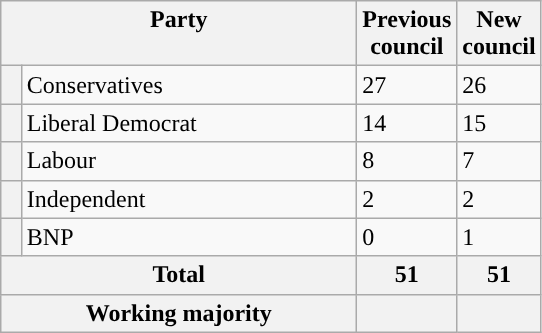<table class="wikitable">
<tr>
<th valign=top colspan="2" style="width: 230px">Party</th>
<th valign=top style="width: 30px">Previous council</th>
<th valign=top style="width: 30px">New council</th>
</tr>
<tr>
<th style="background-color: "></th>
<td>Conservatives</td>
<td>27</td>
<td>26</td>
</tr>
<tr>
<th style="background-color: "></th>
<td>Liberal Democrat</td>
<td>14</td>
<td>15</td>
</tr>
<tr>
<th style="background-color: "></th>
<td>Labour</td>
<td>8</td>
<td>7</td>
</tr>
<tr>
<th style="background-color: "></th>
<td>Independent</td>
<td>2</td>
<td>2</td>
</tr>
<tr>
<th style="background-color: "></th>
<td>BNP</td>
<td>0</td>
<td>1</td>
</tr>
<tr>
<th colspan=2>Total</th>
<th style="text-align: center">51</th>
<th colspan=3>51</th>
</tr>
<tr>
<th colspan=2>Working majority</th>
<th></th>
<th></th>
</tr>
</table>
